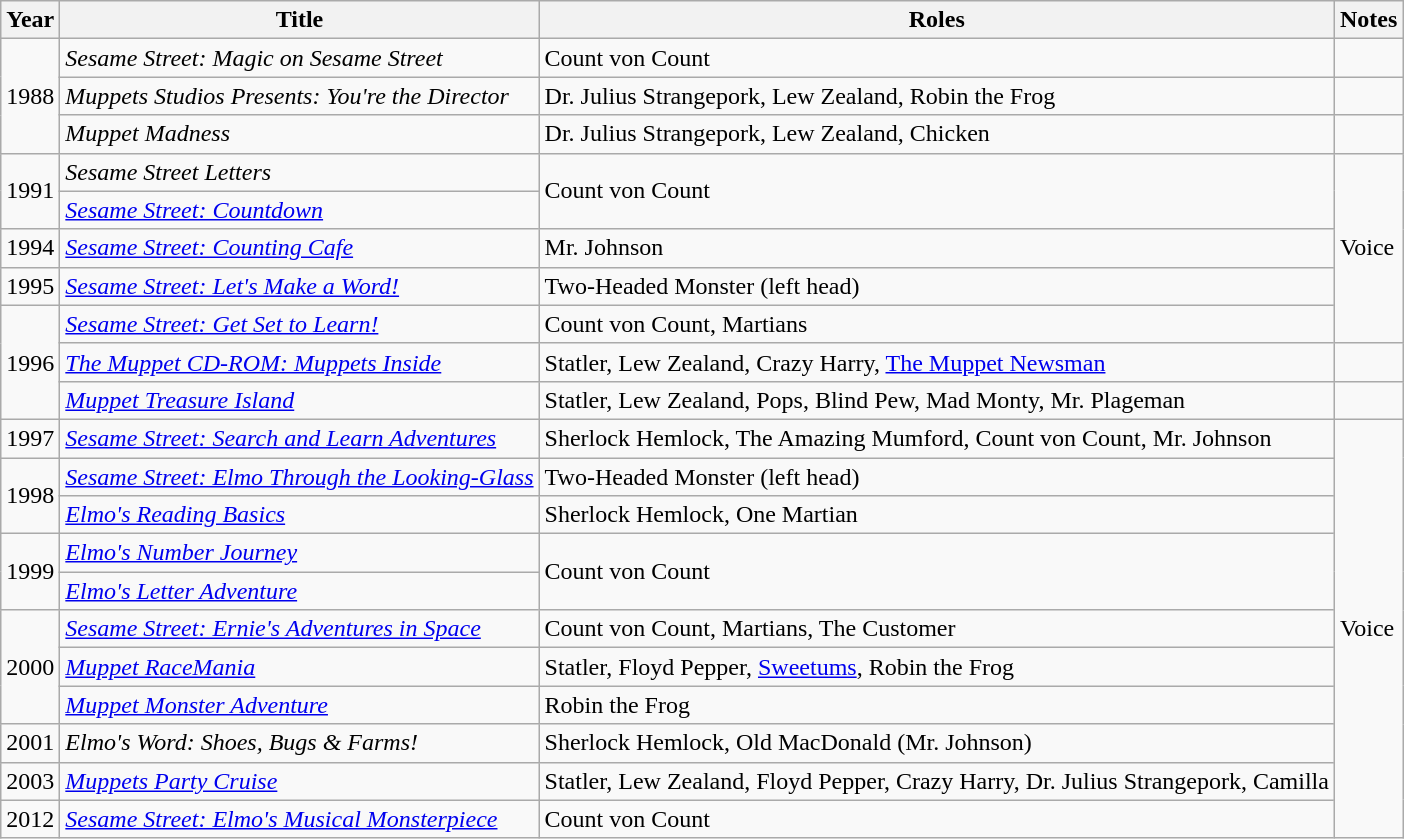<table class="wikitable sortable">
<tr>
<th>Year</th>
<th>Title</th>
<th>Roles</th>
<th>Notes</th>
</tr>
<tr>
<td rowspan="3">1988</td>
<td><em>Sesame Street: Magic on Sesame Street</em></td>
<td>Count von Count</td>
<td></td>
</tr>
<tr>
<td><em>Muppets Studios Presents: You're the Director</em></td>
<td>Dr. Julius Strangepork, Lew Zealand, Robin the Frog</td>
<td></td>
</tr>
<tr>
<td><em>Muppet Madness</em></td>
<td>Dr. Julius Strangepork, Lew Zealand, Chicken</td>
<td></td>
</tr>
<tr>
<td rowspan="2">1991</td>
<td><em>Sesame Street Letters</em></td>
<td rowspan="2">Count von Count</td>
<td rowspan="5">Voice</td>
</tr>
<tr>
<td><em><a href='#'>Sesame Street: Countdown</a></em></td>
</tr>
<tr>
<td>1994</td>
<td><em><a href='#'>Sesame Street: Counting Cafe</a></em></td>
<td>Mr. Johnson</td>
</tr>
<tr>
<td>1995</td>
<td><a href='#'><em>Sesame Street: Let's Make a Word!</em></a></td>
<td>Two-Headed Monster (left head)</td>
</tr>
<tr>
<td rowspan="3">1996</td>
<td><a href='#'><em>Sesame Street: Get Set to Learn!</em></a></td>
<td>Count von Count, Martians</td>
</tr>
<tr>
<td><em><a href='#'>The Muppet CD-ROM: Muppets Inside</a></em></td>
<td>Statler, Lew Zealand, Crazy Harry, <a href='#'>The Muppet Newsman</a></td>
<td></td>
</tr>
<tr>
<td><em><a href='#'>Muppet Treasure Island</a></em></td>
<td>Statler, Lew Zealand, Pops, Blind Pew, Mad Monty, Mr. Plageman</td>
<td></td>
</tr>
<tr>
<td>1997</td>
<td><em><a href='#'>Sesame Street: Search and Learn Adventures</a></em></td>
<td>Sherlock Hemlock, The Amazing Mumford, Count von Count, Mr. Johnson</td>
<td rowspan="11">Voice</td>
</tr>
<tr>
<td rowspan="2">1998</td>
<td><em><a href='#'>Sesame Street: Elmo Through the Looking-Glass</a></em></td>
<td>Two-Headed Monster (left head)</td>
</tr>
<tr>
<td><em><a href='#'>Elmo's Reading Basics</a></em></td>
<td>Sherlock Hemlock, One Martian</td>
</tr>
<tr>
<td rowspan="2">1999</td>
<td><em><a href='#'>Elmo's Number Journey</a></em></td>
<td rowspan="2">Count von Count</td>
</tr>
<tr>
<td><em><a href='#'>Elmo's Letter Adventure</a></em></td>
</tr>
<tr>
<td rowspan="3">2000</td>
<td><em><a href='#'>Sesame Street: Ernie's Adventures in Space</a></em></td>
<td>Count von Count, Martians, The Customer</td>
</tr>
<tr>
<td><em><a href='#'>Muppet RaceMania</a></em></td>
<td>Statler, Floyd Pepper, <a href='#'>Sweetums</a>, Robin the Frog</td>
</tr>
<tr>
<td><em><a href='#'>Muppet Monster Adventure</a></em></td>
<td>Robin the Frog</td>
</tr>
<tr>
<td>2001</td>
<td><em>Elmo's Word: Shoes, Bugs & Farms!</em></td>
<td>Sherlock Hemlock, Old MacDonald (Mr. Johnson)</td>
</tr>
<tr>
<td>2003</td>
<td><em><a href='#'>Muppets Party Cruise</a></em></td>
<td>Statler, Lew Zealand, Floyd Pepper, Crazy Harry, Dr. Julius Strangepork, Camilla</td>
</tr>
<tr>
<td>2012</td>
<td><em><a href='#'>Sesame Street: Elmo's Musical Monsterpiece</a></em></td>
<td>Count von Count</td>
</tr>
</table>
